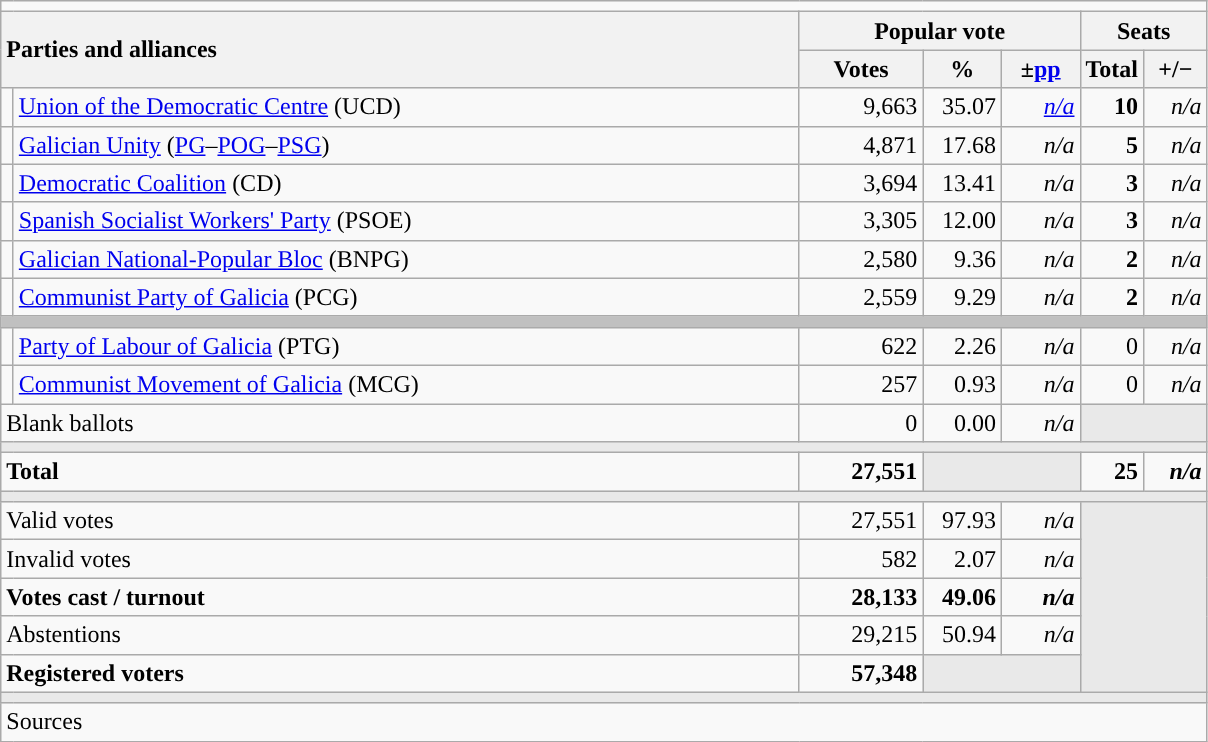<table class="wikitable" style="text-align:right;">
<tr>
<td colspan="7"></td>
</tr>
<tr>
<th style="text-align:left;" rowspan="2" colspan="2" width="525">Parties and alliances</th>
<th colspan="3">Popular vote</th>
<th colspan="2">Seats</th>
</tr>
<tr>
<th width="75">Votes</th>
<th width="45">%</th>
<th width="45">±<a href='#'>pp</a></th>
<th width="35">Total</th>
<th width="35">+/−</th>
</tr>
<tr>
<td width="1" style="color:inherit;background:"></td>
<td align="left"><a href='#'>Union of the Democratic Centre</a> (UCD)</td>
<td>9,663</td>
<td>35.07</td>
<td><em><a href='#'>n/a</a></em></td>
<td><strong>10</strong></td>
<td><em>n/a</em></td>
</tr>
<tr>
<td style="color:inherit;background:"></td>
<td align="left"><a href='#'>Galician Unity</a> (<a href='#'>PG</a>–<a href='#'>POG</a>–<a href='#'>PSG</a>)</td>
<td>4,871</td>
<td>17.68</td>
<td><em>n/a</em></td>
<td><strong>5</strong></td>
<td><em>n/a</em></td>
</tr>
<tr>
<td style="color:inherit;background:"></td>
<td align="left"><a href='#'>Democratic Coalition</a> (CD)</td>
<td>3,694</td>
<td>13.41</td>
<td><em>n/a</em></td>
<td><strong>3</strong></td>
<td><em>n/a</em></td>
</tr>
<tr>
<td style="color:inherit;background:"></td>
<td align="left"><a href='#'>Spanish Socialist Workers' Party</a> (PSOE)</td>
<td>3,305</td>
<td>12.00</td>
<td><em>n/a</em></td>
<td><strong>3</strong></td>
<td><em>n/a</em></td>
</tr>
<tr>
<td style="color:inherit;background:"></td>
<td align="left"><a href='#'>Galician National-Popular Bloc</a> (BNPG)</td>
<td>2,580</td>
<td>9.36</td>
<td><em>n/a</em></td>
<td><strong>2</strong></td>
<td><em>n/a</em></td>
</tr>
<tr>
<td style="color:inherit;background:"></td>
<td align="left"><a href='#'>Communist Party of Galicia</a> (PCG)</td>
<td>2,559</td>
<td>9.29</td>
<td><em>n/a</em></td>
<td><strong>2</strong></td>
<td><em>n/a</em></td>
</tr>
<tr>
<td colspan="7" bgcolor="#C0C0C0"></td>
</tr>
<tr>
<td style="color:inherit;background:"></td>
<td align="left"><a href='#'>Party of Labour of Galicia</a> (PTG)</td>
<td>622</td>
<td>2.26</td>
<td><em>n/a</em></td>
<td>0</td>
<td><em>n/a</em></td>
</tr>
<tr>
<td style="color:inherit;background:"></td>
<td align="left"><a href='#'>Communist Movement of Galicia</a> (MCG)</td>
<td>257</td>
<td>0.93</td>
<td><em>n/a</em></td>
<td>0</td>
<td><em>n/a</em></td>
</tr>
<tr>
<td align="left" colspan="2">Blank ballots</td>
<td>0</td>
<td>0.00</td>
<td><em>n/a</em></td>
<td bgcolor="#E9E9E9" colspan="2"></td>
</tr>
<tr>
<td colspan="7" bgcolor="#E9E9E9"></td>
</tr>
<tr style="font-weight:bold;">
<td align="left" colspan="2">Total</td>
<td>27,551</td>
<td bgcolor="#E9E9E9" colspan="2"></td>
<td>25</td>
<td><em>n/a</em></td>
</tr>
<tr>
<td colspan="7" bgcolor="#E9E9E9"></td>
</tr>
<tr>
<td align="left" colspan="2">Valid votes</td>
<td>27,551</td>
<td>97.93</td>
<td><em>n/a</em></td>
<td bgcolor="#E9E9E9" colspan="2" rowspan="5"></td>
</tr>
<tr>
<td align="left" colspan="2">Invalid votes</td>
<td>582</td>
<td>2.07</td>
<td><em>n/a</em></td>
</tr>
<tr style="font-weight:bold;">
<td align="left" colspan="2">Votes cast / turnout</td>
<td>28,133</td>
<td>49.06</td>
<td><em>n/a</em></td>
</tr>
<tr>
<td align="left" colspan="2">Abstentions</td>
<td>29,215</td>
<td>50.94</td>
<td><em>n/a</em></td>
</tr>
<tr style="font-weight:bold;">
<td align="left" colspan="2">Registered voters</td>
<td>57,348</td>
<td bgcolor="#E9E9E9" colspan="2"></td>
</tr>
<tr>
<td colspan="7" bgcolor="#E9E9E9"></td>
</tr>
<tr>
<td align="left" colspan="7">Sources</td>
</tr>
</table>
